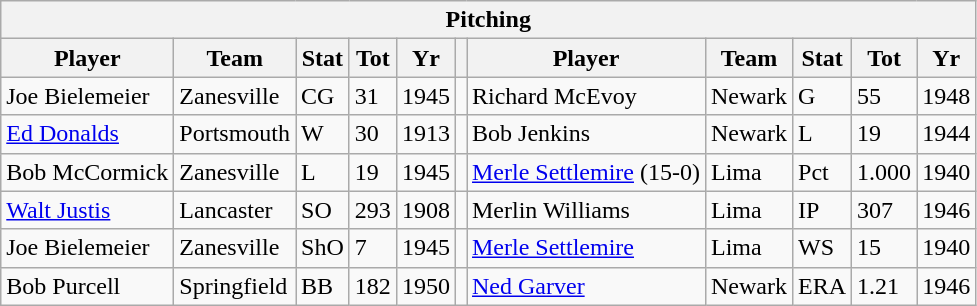<table class="wikitable">
<tr>
<th Colspan=11>Pitching</th>
</tr>
<tr>
<th>Player</th>
<th>Team</th>
<th>Stat</th>
<th>Tot</th>
<th>Yr</th>
<th></th>
<th>Player</th>
<th>Team</th>
<th>Stat</th>
<th>Tot</th>
<th>Yr</th>
</tr>
<tr>
<td>Joe Bielemeier</td>
<td>Zanesville</td>
<td>CG</td>
<td>31</td>
<td>1945</td>
<td></td>
<td>Richard McEvoy</td>
<td>Newark</td>
<td>G</td>
<td>55</td>
<td>1948</td>
</tr>
<tr>
<td><a href='#'>Ed Donalds</a></td>
<td>Portsmouth</td>
<td>W</td>
<td>30</td>
<td>1913</td>
<td></td>
<td>Bob Jenkins</td>
<td>Newark</td>
<td>L</td>
<td>19</td>
<td>1944</td>
</tr>
<tr>
<td>Bob McCormick</td>
<td>Zanesville</td>
<td>L</td>
<td>19</td>
<td>1945</td>
<td></td>
<td><a href='#'>Merle Settlemire</a> (15-0)</td>
<td>Lima</td>
<td>Pct</td>
<td>1.000</td>
<td>1940</td>
</tr>
<tr>
<td><a href='#'>Walt Justis</a></td>
<td>Lancaster</td>
<td>SO</td>
<td>293</td>
<td>1908</td>
<td></td>
<td>Merlin Williams</td>
<td>Lima</td>
<td>IP</td>
<td>307</td>
<td>1946</td>
</tr>
<tr>
<td>Joe Bielemeier</td>
<td>Zanesville</td>
<td>ShO</td>
<td>7</td>
<td>1945</td>
<td></td>
<td><a href='#'>Merle Settlemire</a></td>
<td>Lima</td>
<td>WS</td>
<td>15</td>
<td>1940</td>
</tr>
<tr>
<td>Bob Purcell</td>
<td>Springfield</td>
<td>BB</td>
<td>182</td>
<td>1950</td>
<td></td>
<td><a href='#'>Ned Garver</a></td>
<td>Newark</td>
<td>ERA</td>
<td>1.21</td>
<td>1946</td>
</tr>
</table>
